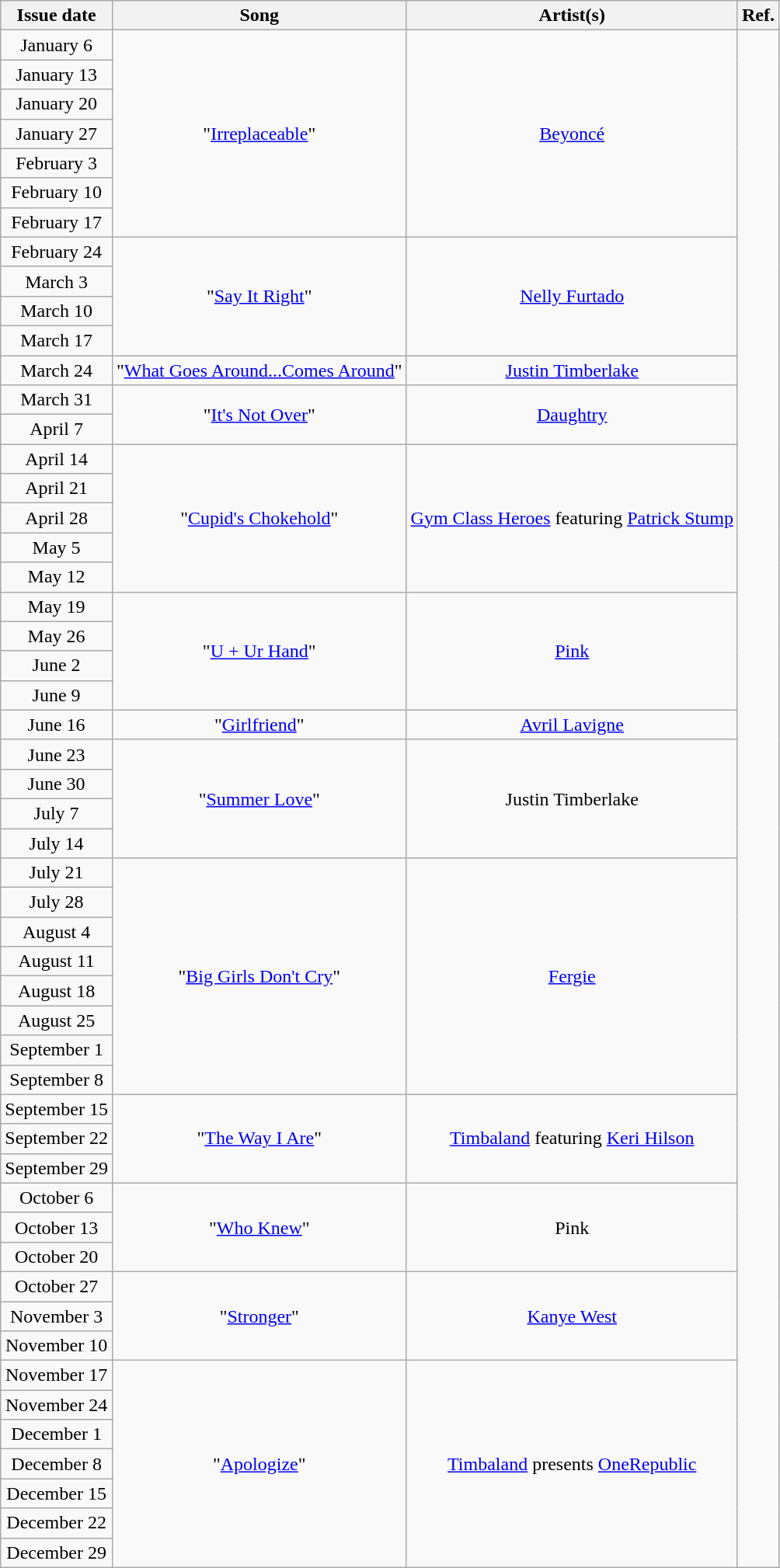<table class="wikitable" style="text-align: center">
<tr>
<th>Issue date</th>
<th>Song</th>
<th>Artist(s)</th>
<th>Ref.</th>
</tr>
<tr>
<td>January 6</td>
<td rowspan = "7">"<a href='#'>Irreplaceable</a>"</td>
<td rowspan = "7"><a href='#'>Beyoncé</a></td>
<td rowspan = "52"></td>
</tr>
<tr>
<td>January 13</td>
</tr>
<tr>
<td>January 20</td>
</tr>
<tr>
<td>January 27</td>
</tr>
<tr>
<td>February 3</td>
</tr>
<tr>
<td>February 10</td>
</tr>
<tr>
<td>February 17</td>
</tr>
<tr>
<td>February 24</td>
<td rowspan = "4">"<a href='#'>Say It Right</a>"</td>
<td rowspan = "4"><a href='#'>Nelly Furtado</a></td>
</tr>
<tr>
<td>March 3</td>
</tr>
<tr>
<td>March 10</td>
</tr>
<tr>
<td>March 17</td>
</tr>
<tr>
<td>March 24</td>
<td>"<a href='#'>What Goes Around...Comes Around</a>"</td>
<td><a href='#'>Justin Timberlake</a></td>
</tr>
<tr>
<td>March 31</td>
<td rowspan = "2">"<a href='#'>It's Not Over</a>"</td>
<td rowspan = "2"><a href='#'>Daughtry</a></td>
</tr>
<tr>
<td>April 7</td>
</tr>
<tr>
<td>April 14</td>
<td rowspan = "5">"<a href='#'>Cupid's Chokehold</a>"</td>
<td rowspan = "5"><a href='#'>Gym Class Heroes</a> featuring <a href='#'>Patrick Stump</a></td>
</tr>
<tr>
<td>April 21</td>
</tr>
<tr>
<td>April 28</td>
</tr>
<tr>
<td>May 5</td>
</tr>
<tr>
<td>May 12</td>
</tr>
<tr>
<td>May 19</td>
<td rowspan = "4">"<a href='#'>U + Ur Hand</a>"</td>
<td rowspan = "4"><a href='#'>Pink</a></td>
</tr>
<tr>
<td>May 26</td>
</tr>
<tr>
<td>June 2</td>
</tr>
<tr>
<td>June 9</td>
</tr>
<tr>
<td>June 16</td>
<td rowspan = "1">"<a href='#'>Girlfriend</a>"</td>
<td rowspan = "1"><a href='#'>Avril Lavigne</a></td>
</tr>
<tr>
<td>June 23</td>
<td rowspan = "4">"<a href='#'>Summer Love</a>"</td>
<td rowspan = "4">Justin Timberlake</td>
</tr>
<tr>
<td>June 30</td>
</tr>
<tr>
<td>July 7</td>
</tr>
<tr>
<td>July 14</td>
</tr>
<tr>
<td>July 21</td>
<td rowspan = "8">"<a href='#'>Big Girls Don't Cry</a>"</td>
<td rowspan = "8"><a href='#'>Fergie</a></td>
</tr>
<tr>
<td>July 28</td>
</tr>
<tr>
<td>August 4</td>
</tr>
<tr>
<td>August 11</td>
</tr>
<tr>
<td>August 18</td>
</tr>
<tr>
<td>August 25</td>
</tr>
<tr>
<td>September 1</td>
</tr>
<tr>
<td>September 8</td>
</tr>
<tr>
<td>September 15</td>
<td rowspan = "3">"<a href='#'>The Way I Are</a>"</td>
<td rowspan = "3"><a href='#'>Timbaland</a> featuring <a href='#'>Keri Hilson</a></td>
</tr>
<tr>
<td>September 22</td>
</tr>
<tr>
<td>September 29</td>
</tr>
<tr>
<td>October 6</td>
<td rowspan = "3">"<a href='#'>Who Knew</a>"</td>
<td rowspan = "3">Pink</td>
</tr>
<tr>
<td>October 13</td>
</tr>
<tr>
<td>October 20</td>
</tr>
<tr>
<td>October 27</td>
<td rowspan = "3">"<a href='#'>Stronger</a>"</td>
<td rowspan = "3"><a href='#'>Kanye West</a></td>
</tr>
<tr>
<td>November 3</td>
</tr>
<tr>
<td>November 10</td>
</tr>
<tr>
<td>November 17</td>
<td rowspan = "7">"<a href='#'>Apologize</a>"</td>
<td rowspan = "7"><a href='#'>Timbaland</a> presents <a href='#'>OneRepublic</a></td>
</tr>
<tr>
<td>November 24</td>
</tr>
<tr>
<td>December 1</td>
</tr>
<tr>
<td>December 8</td>
</tr>
<tr>
<td>December 15</td>
</tr>
<tr>
<td>December 22</td>
</tr>
<tr>
<td>December 29</td>
</tr>
</table>
